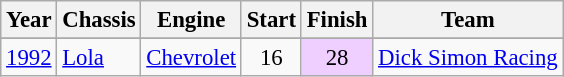<table class="wikitable" style="font-size: 95%;">
<tr>
<th>Year</th>
<th>Chassis</th>
<th>Engine</th>
<th>Start</th>
<th>Finish</th>
<th>Team</th>
</tr>
<tr>
</tr>
<tr>
<td><a href='#'>1992</a></td>
<td><a href='#'>Lola</a></td>
<td><a href='#'>Chevrolet</a></td>
<td align=center>16</td>
<td align=center style="background:#EFCFFF;">28</td>
<td><a href='#'>Dick Simon Racing</a></td>
</tr>
</table>
